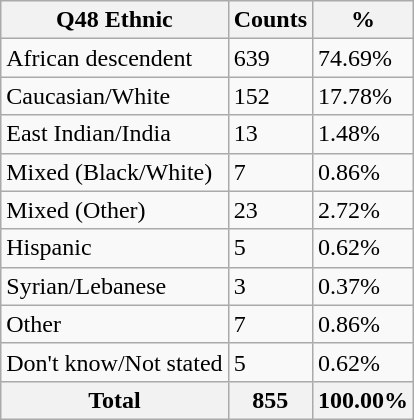<table class="wikitable sortable">
<tr>
<th>Q48 Ethnic</th>
<th>Counts</th>
<th>%</th>
</tr>
<tr>
<td>African descendent</td>
<td>639</td>
<td>74.69%</td>
</tr>
<tr>
<td>Caucasian/White</td>
<td>152</td>
<td>17.78%</td>
</tr>
<tr>
<td>East Indian/India</td>
<td>13</td>
<td>1.48%</td>
</tr>
<tr>
<td>Mixed (Black/White)</td>
<td>7</td>
<td>0.86%</td>
</tr>
<tr>
<td>Mixed (Other)</td>
<td>23</td>
<td>2.72%</td>
</tr>
<tr>
<td>Hispanic</td>
<td>5</td>
<td>0.62%</td>
</tr>
<tr>
<td>Syrian/Lebanese</td>
<td>3</td>
<td>0.37%</td>
</tr>
<tr>
<td>Other</td>
<td>7</td>
<td>0.86%</td>
</tr>
<tr>
<td>Don't know/Not stated</td>
<td>5</td>
<td>0.62%</td>
</tr>
<tr>
<th>Total</th>
<th>855</th>
<th>100.00%</th>
</tr>
</table>
